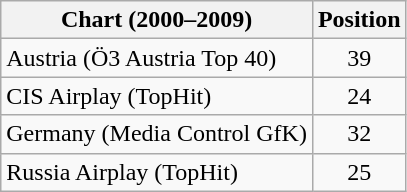<table class="wikitable sortable">
<tr>
<th>Chart (2000–2009)</th>
<th>Position</th>
</tr>
<tr>
<td>Austria (Ö3 Austria Top 40)</td>
<td style="text-align:center;">39</td>
</tr>
<tr>
<td>CIS Airplay (TopHit)</td>
<td style="text-align:center;">24</td>
</tr>
<tr>
<td>Germany (Media Control GfK)</td>
<td style="text-align:center;">32</td>
</tr>
<tr>
<td>Russia Airplay (TopHit)</td>
<td style="text-align:center;">25</td>
</tr>
</table>
